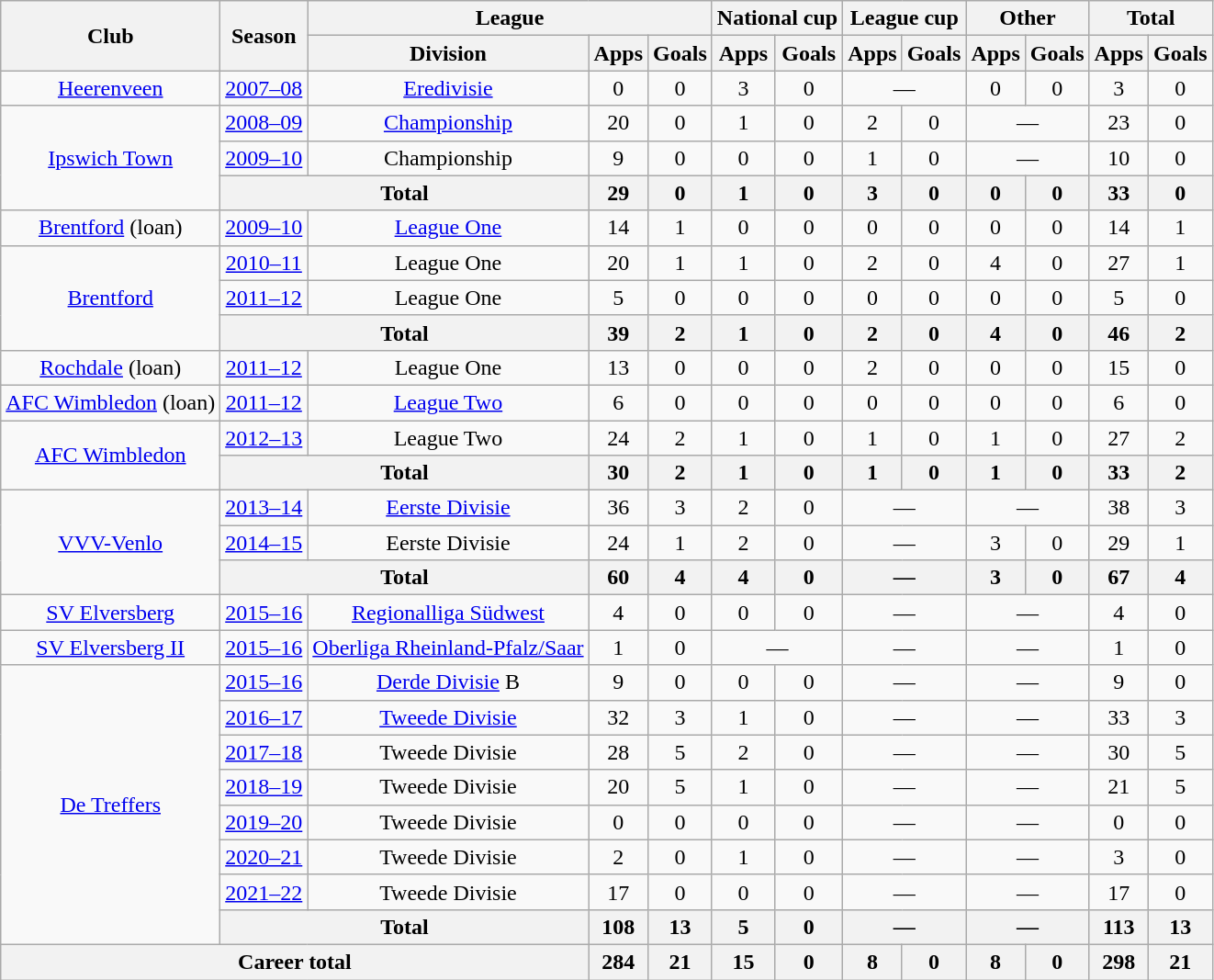<table class=wikitable style="text-align:center;">
<tr>
<th rowspan=2>Club</th>
<th rowspan=2>Season</th>
<th colspan=3>League</th>
<th colspan=2>National cup</th>
<th colspan=2>League cup</th>
<th colspan=2>Other</th>
<th colspan=2>Total</th>
</tr>
<tr>
<th>Division</th>
<th>Apps</th>
<th>Goals</th>
<th>Apps</th>
<th>Goals</th>
<th>Apps</th>
<th>Goals</th>
<th>Apps</th>
<th>Goals</th>
<th>Apps</th>
<th>Goals</th>
</tr>
<tr>
<td><a href='#'>Heerenveen</a></td>
<td><a href='#'>2007–08</a></td>
<td><a href='#'>Eredivisie</a></td>
<td>0</td>
<td>0</td>
<td>3</td>
<td>0</td>
<td colspan="2">—</td>
<td>0</td>
<td>0</td>
<td>3</td>
<td>0</td>
</tr>
<tr>
<td rowspan=3><a href='#'>Ipswich Town</a></td>
<td><a href='#'>2008–09</a></td>
<td><a href='#'>Championship</a></td>
<td>20</td>
<td>0</td>
<td>1</td>
<td>0</td>
<td>2</td>
<td>0</td>
<td colspan="2">—</td>
<td>23</td>
<td>0</td>
</tr>
<tr>
<td><a href='#'>2009–10</a></td>
<td>Championship</td>
<td>9</td>
<td>0</td>
<td>0</td>
<td>0</td>
<td>1</td>
<td>0</td>
<td colspan="2">—</td>
<td>10</td>
<td>0</td>
</tr>
<tr>
<th colspan=2>Total</th>
<th>29</th>
<th>0</th>
<th>1</th>
<th>0</th>
<th>3</th>
<th>0</th>
<th>0</th>
<th>0</th>
<th>33</th>
<th>0</th>
</tr>
<tr>
<td><a href='#'>Brentford</a> (loan)</td>
<td><a href='#'>2009–10</a></td>
<td><a href='#'>League One</a></td>
<td>14</td>
<td>1</td>
<td>0</td>
<td>0</td>
<td>0</td>
<td>0</td>
<td>0</td>
<td>0</td>
<td>14</td>
<td>1</td>
</tr>
<tr>
<td rowspan=3><a href='#'>Brentford</a></td>
<td><a href='#'>2010–11</a></td>
<td>League One</td>
<td>20</td>
<td>1</td>
<td>1</td>
<td>0</td>
<td>2</td>
<td>0</td>
<td>4</td>
<td>0</td>
<td>27</td>
<td>1</td>
</tr>
<tr>
<td><a href='#'>2011–12</a></td>
<td>League One</td>
<td>5</td>
<td>0</td>
<td>0</td>
<td>0</td>
<td>0</td>
<td>0</td>
<td>0</td>
<td>0</td>
<td>5</td>
<td>0</td>
</tr>
<tr>
<th colspan=2>Total</th>
<th>39</th>
<th>2</th>
<th>1</th>
<th>0</th>
<th>2</th>
<th>0</th>
<th>4</th>
<th>0</th>
<th>46</th>
<th>2</th>
</tr>
<tr>
<td><a href='#'>Rochdale</a> (loan)</td>
<td><a href='#'>2011–12</a></td>
<td>League One</td>
<td>13</td>
<td>0</td>
<td>0</td>
<td>0</td>
<td>2</td>
<td>0</td>
<td>0</td>
<td>0</td>
<td>15</td>
<td>0</td>
</tr>
<tr>
<td><a href='#'>AFC Wimbledon</a> (loan)</td>
<td><a href='#'>2011–12</a></td>
<td><a href='#'>League Two</a></td>
<td>6</td>
<td>0</td>
<td>0</td>
<td>0</td>
<td>0</td>
<td>0</td>
<td>0</td>
<td>0</td>
<td>6</td>
<td>0</td>
</tr>
<tr>
<td rowspan=2><a href='#'>AFC Wimbledon</a></td>
<td><a href='#'>2012–13</a></td>
<td>League Two</td>
<td>24</td>
<td>2</td>
<td>1</td>
<td>0</td>
<td>1</td>
<td>0</td>
<td>1</td>
<td>0</td>
<td>27</td>
<td>2</td>
</tr>
<tr>
<th colspan=2>Total</th>
<th>30</th>
<th>2</th>
<th>1</th>
<th>0</th>
<th>1</th>
<th>0</th>
<th>1</th>
<th>0</th>
<th>33</th>
<th>2</th>
</tr>
<tr>
<td rowspan=3><a href='#'>VVV-Venlo</a></td>
<td><a href='#'>2013–14</a></td>
<td><a href='#'>Eerste Divisie</a></td>
<td>36</td>
<td>3</td>
<td>2</td>
<td>0</td>
<td colspan="2">—</td>
<td colspan="2">—</td>
<td>38</td>
<td>3</td>
</tr>
<tr>
<td><a href='#'>2014–15</a></td>
<td>Eerste Divisie</td>
<td>24</td>
<td>1</td>
<td>2</td>
<td>0</td>
<td colspan="2">—</td>
<td>3</td>
<td>0</td>
<td>29</td>
<td>1</td>
</tr>
<tr>
<th colspan=2>Total</th>
<th>60</th>
<th>4</th>
<th>4</th>
<th>0</th>
<th colspan="2">—</th>
<th>3</th>
<th>0</th>
<th>67</th>
<th>4</th>
</tr>
<tr>
<td><a href='#'>SV Elversberg</a></td>
<td><a href='#'>2015–16</a></td>
<td><a href='#'>Regionalliga Südwest</a></td>
<td>4</td>
<td>0</td>
<td>0</td>
<td>0</td>
<td colspan="2">—</td>
<td colspan="2">—</td>
<td>4</td>
<td>0</td>
</tr>
<tr>
<td><a href='#'>SV Elversberg II</a></td>
<td><a href='#'>2015–16</a></td>
<td><a href='#'>Oberliga Rheinland-Pfalz/Saar</a></td>
<td>1</td>
<td>0</td>
<td colspan="2">—</td>
<td colspan="2">—</td>
<td colspan="2">—</td>
<td>1</td>
<td>0</td>
</tr>
<tr>
<td rowspan="8"><a href='#'>De Treffers</a></td>
<td><a href='#'>2015–16</a></td>
<td><a href='#'>Derde Divisie</a> B</td>
<td>9</td>
<td>0</td>
<td>0</td>
<td>0</td>
<td colspan="2">—</td>
<td colspan="2">—</td>
<td>9</td>
<td>0</td>
</tr>
<tr>
<td><a href='#'>2016–17</a></td>
<td><a href='#'>Tweede Divisie</a></td>
<td>32</td>
<td>3</td>
<td>1</td>
<td>0</td>
<td colspan="2">—</td>
<td colspan="2">—</td>
<td>33</td>
<td>3</td>
</tr>
<tr>
<td><a href='#'>2017–18</a></td>
<td>Tweede Divisie</td>
<td>28</td>
<td>5</td>
<td>2</td>
<td>0</td>
<td colspan="2">—</td>
<td colspan="2">—</td>
<td>30</td>
<td>5</td>
</tr>
<tr>
<td><a href='#'>2018–19</a></td>
<td>Tweede Divisie</td>
<td>20</td>
<td>5</td>
<td>1</td>
<td>0</td>
<td colspan="2">—</td>
<td colspan="2">—</td>
<td>21</td>
<td>5</td>
</tr>
<tr>
<td><a href='#'>2019–20</a></td>
<td>Tweede Divisie</td>
<td>0</td>
<td>0</td>
<td>0</td>
<td>0</td>
<td colspan="2">—</td>
<td colspan="2">—</td>
<td>0</td>
<td>0</td>
</tr>
<tr>
<td><a href='#'>2020–21</a></td>
<td>Tweede Divisie</td>
<td>2</td>
<td>0</td>
<td>1</td>
<td>0</td>
<td colspan="2">—</td>
<td colspan="2">—</td>
<td>3</td>
<td>0</td>
</tr>
<tr>
<td><a href='#'>2021–22</a></td>
<td>Tweede Divisie</td>
<td>17</td>
<td>0</td>
<td>0</td>
<td>0</td>
<td colspan="2">—</td>
<td colspan="2">—</td>
<td>17</td>
<td>0</td>
</tr>
<tr>
<th colspan="2">Total</th>
<th>108</th>
<th>13</th>
<th>5</th>
<th>0</th>
<th colspan="2">—</th>
<th colspan="2">—</th>
<th>113</th>
<th>13</th>
</tr>
<tr>
<th colspan="3">Career total</th>
<th>284</th>
<th>21</th>
<th>15</th>
<th>0</th>
<th>8</th>
<th>0</th>
<th>8</th>
<th>0</th>
<th>298</th>
<th>21</th>
</tr>
</table>
